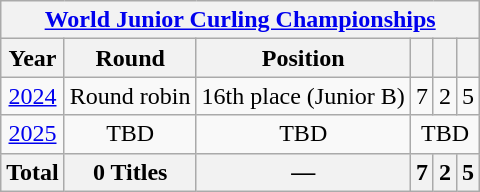<table class="wikitable" style="text-align: center;">
<tr>
<th colspan=10><a href='#'>World Junior Curling Championships</a></th>
</tr>
<tr>
<th>Year</th>
<th>Round</th>
<th>Position</th>
<th></th>
<th></th>
<th></th>
</tr>
<tr>
<td> <a href='#'>2024</a></td>
<td>Round robin</td>
<td>16th place (Junior B)</td>
<td>7</td>
<td>2</td>
<td>5</td>
</tr>
<tr>
<td><a href='#'>2025</a></td>
<td>TBD</td>
<td>TBD</td>
<td colspan=3>TBD</td>
</tr>
<tr>
<th>Total</th>
<th>0 Titles</th>
<th>—</th>
<th>7</th>
<th>2</th>
<th>5</th>
</tr>
</table>
